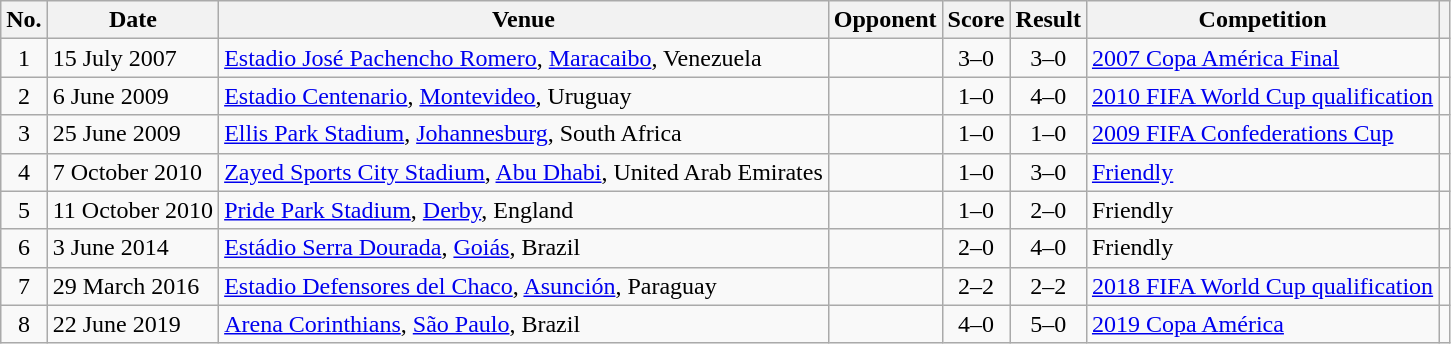<table class="wikitable sortable">
<tr>
<th scope="col">No.</th>
<th scope="col">Date</th>
<th scope="col">Venue</th>
<th scope="col">Opponent</th>
<th scope="col">Score</th>
<th scope="col">Result</th>
<th scope="col">Competition</th>
<th scope="col" class="unsortable"></th>
</tr>
<tr>
<td scope=row style="text-align: center;">1</td>
<td>15 July 2007</td>
<td><a href='#'>Estadio José Pachencho Romero</a>, <a href='#'>Maracaibo</a>, Venezuela</td>
<td></td>
<td align=center>3–0</td>
<td align=center>3–0</td>
<td><a href='#'>2007 Copa América Final</a></td>
<td></td>
</tr>
<tr>
<td scope=row style="text-align: center;">2</td>
<td>6 June 2009</td>
<td><a href='#'>Estadio Centenario</a>, <a href='#'>Montevideo</a>, Uruguay</td>
<td></td>
<td align=center>1–0</td>
<td align=center>4–0</td>
<td><a href='#'>2010 FIFA World Cup qualification</a></td>
<td></td>
</tr>
<tr>
<td scope=row style="text-align: center;">3</td>
<td>25 June 2009</td>
<td><a href='#'>Ellis Park Stadium</a>, <a href='#'>Johannesburg</a>, South Africa</td>
<td></td>
<td align=center>1–0</td>
<td align=center>1–0</td>
<td><a href='#'>2009 FIFA Confederations Cup</a></td>
<td></td>
</tr>
<tr>
<td scope=row style="text-align: center;">4</td>
<td>7 October 2010</td>
<td><a href='#'>Zayed Sports City Stadium</a>, <a href='#'>Abu Dhabi</a>, United Arab Emirates</td>
<td></td>
<td align=center>1–0</td>
<td align=center>3–0</td>
<td><a href='#'>Friendly</a></td>
<td></td>
</tr>
<tr>
<td scope=row style="text-align: center;">5</td>
<td>11 October 2010</td>
<td><a href='#'>Pride Park Stadium</a>, <a href='#'>Derby</a>, England</td>
<td></td>
<td align=center>1–0</td>
<td align=center>2–0</td>
<td>Friendly</td>
<td></td>
</tr>
<tr>
<td scope=row style="text-align: center;">6</td>
<td>3 June 2014</td>
<td><a href='#'>Estádio Serra Dourada</a>, <a href='#'>Goiás</a>, Brazil</td>
<td></td>
<td align=center>2–0</td>
<td align=center>4–0</td>
<td>Friendly</td>
<td></td>
</tr>
<tr>
<td scope=row style="text-align: center;">7</td>
<td>29 March 2016</td>
<td><a href='#'>Estadio Defensores del Chaco</a>, <a href='#'>Asunción</a>, Paraguay</td>
<td></td>
<td align=center>2–2</td>
<td align=center>2–2</td>
<td><a href='#'>2018 FIFA World Cup qualification</a></td>
<td></td>
</tr>
<tr>
<td scope=row style="text-align: center;">8</td>
<td>22 June 2019</td>
<td><a href='#'>Arena Corinthians</a>, <a href='#'>São Paulo</a>, Brazil</td>
<td></td>
<td align=center>4–0</td>
<td align=center>5–0</td>
<td><a href='#'>2019 Copa América</a></td>
<td></td>
</tr>
</table>
